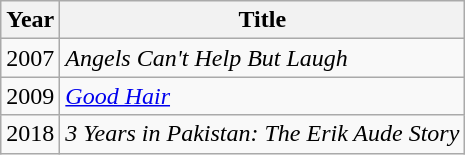<table class="wikitable sortable">
<tr>
<th>Year</th>
<th>Title</th>
</tr>
<tr>
<td>2007</td>
<td><em>Angels Can't Help But Laugh</em></td>
</tr>
<tr>
<td>2009</td>
<td><em><a href='#'>Good Hair</a></em></td>
</tr>
<tr>
<td>2018</td>
<td><em>3 Years in Pakistan: The Erik Aude Story</em></td>
</tr>
</table>
